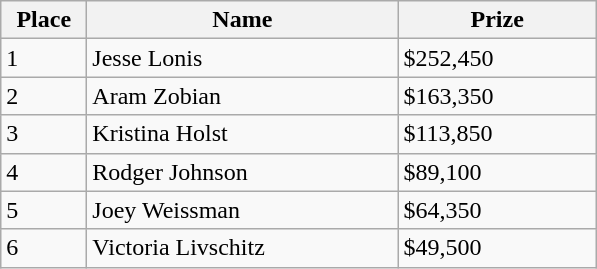<table class="wikitable">
<tr>
<th width="50">Place</th>
<th width="200">Name</th>
<th width="125">Prize</th>
</tr>
<tr>
<td>1</td>
<td> Jesse Lonis</td>
<td>$252,450</td>
</tr>
<tr>
<td>2</td>
<td> Aram Zobian</td>
<td>$163,350</td>
</tr>
<tr>
<td>3</td>
<td> Kristina Holst</td>
<td>$113,850</td>
</tr>
<tr>
<td>4</td>
<td> Rodger Johnson</td>
<td>$89,100</td>
</tr>
<tr>
<td>5</td>
<td> Joey Weissman</td>
<td>$64,350</td>
</tr>
<tr>
<td>6</td>
<td> Victoria Livschitz</td>
<td>$49,500</td>
</tr>
</table>
